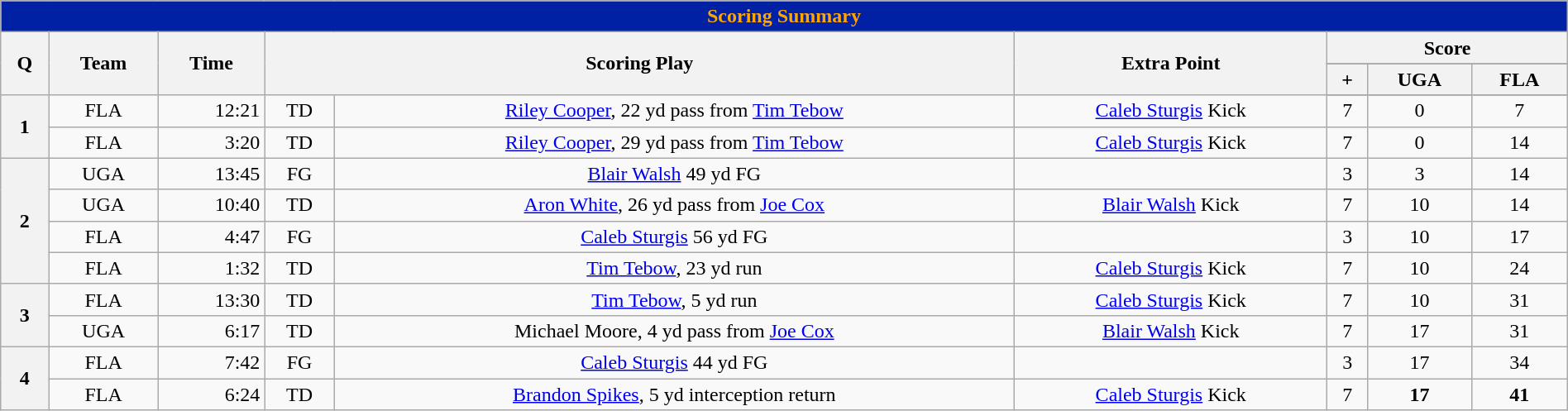<table class="wikitable collapsible collapsed" width=100% style="text-align:center; font-size: 15% border 1px solid #FF4A00">
<tr>
<th colspan=9; style="background:#0021A4; color:orange">Scoring Summary</th>
</tr>
<tr>
<th rowspan=2>Q</th>
<th rowspan=2>Team</th>
<th rowspan=2>Time</th>
<th colspan=2 rowspan=2>Scoring Play</th>
<th rowspan=2>Extra Point</th>
<th colspan=3>Score</th>
</tr>
<tr align="center" bgcolor=#0021A4;>
<th>+</th>
<th>UGA</th>
<th>FLA</th>
</tr>
<tr align="center">
<th rowspan=2>1</th>
<td>FLA</td>
<td align=right>12:21</td>
<td>TD</td>
<td><a href='#'>Riley Cooper</a>, 22 yd pass from <a href='#'>Tim Tebow</a></td>
<td><a href='#'>Caleb Sturgis</a> Kick</td>
<td>7</td>
<td>0</td>
<td>7</td>
</tr>
<tr align="center">
<td>FLA</td>
<td align=right>3:20</td>
<td>TD</td>
<td><a href='#'>Riley Cooper</a>, 29 yd pass from <a href='#'>Tim Tebow</a></td>
<td><a href='#'>Caleb Sturgis</a> Kick</td>
<td>7</td>
<td>0</td>
<td>14</td>
</tr>
<tr align="center">
<th rowspan=4>2</th>
<td>UGA</td>
<td align=right>13:45</td>
<td>FG</td>
<td><a href='#'>Blair Walsh</a> 49 yd FG</td>
<td></td>
<td>3</td>
<td>3</td>
<td>14</td>
</tr>
<tr align="center">
<td>UGA</td>
<td align=right>10:40</td>
<td>TD</td>
<td><a href='#'>Aron White</a>, 26 yd pass from <a href='#'>Joe Cox</a></td>
<td><a href='#'>Blair Walsh</a> Kick</td>
<td>7</td>
<td>10</td>
<td>14</td>
</tr>
<tr align="center">
<td>FLA</td>
<td align=right>4:47</td>
<td>FG</td>
<td><a href='#'>Caleb Sturgis</a> 56 yd FG</td>
<td></td>
<td>3</td>
<td>10</td>
<td>17</td>
</tr>
<tr align="center">
<td>FLA</td>
<td align=right>1:32</td>
<td>TD</td>
<td><a href='#'>Tim Tebow</a>, 23 yd run</td>
<td><a href='#'>Caleb Sturgis</a> Kick</td>
<td>7</td>
<td>10</td>
<td>24</td>
</tr>
<tr align="center">
<th rowspan=2>3</th>
<td>FLA</td>
<td align=right>13:30</td>
<td>TD</td>
<td><a href='#'>Tim Tebow</a>, 5 yd run</td>
<td><a href='#'>Caleb Sturgis</a> Kick</td>
<td>7</td>
<td>10</td>
<td>31</td>
</tr>
<tr align="center">
<td>UGA</td>
<td align=right>6:17</td>
<td>TD</td>
<td>Michael Moore, 4 yd pass from <a href='#'>Joe Cox</a></td>
<td><a href='#'>Blair Walsh</a> Kick</td>
<td>7</td>
<td>17</td>
<td>31</td>
</tr>
<tr align="center">
<th rowspan=2>4</th>
<td>FLA</td>
<td align=right>7:42</td>
<td>FG</td>
<td><a href='#'>Caleb Sturgis</a> 44 yd FG</td>
<td></td>
<td>3</td>
<td>17</td>
<td>34</td>
</tr>
<tr align="center">
<td>FLA</td>
<td align=right>6:24</td>
<td>TD</td>
<td><a href='#'>Brandon Spikes</a>, 5 yd interception return</td>
<td><a href='#'>Caleb Sturgis</a> Kick</td>
<td>7</td>
<td><strong>17</strong></td>
<td><strong>41</strong></td>
</tr>
</table>
